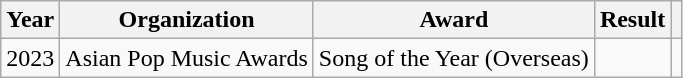<table class="wikitable plainrowheaders">
<tr align=center>
<th scope="col">Year</th>
<th scope="col">Organization</th>
<th scope="col">Award</th>
<th scope="col">Result</th>
<th scope="col"></th>
</tr>
<tr>
<td align="center">2023</td>
<td>Asian Pop Music Awards</td>
<td>Song of the Year (Overseas)</td>
<td></td>
<td style="text-align:center"></td>
</tr>
</table>
